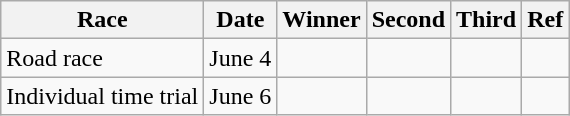<table class="wikitable">
<tr>
<th>Race</th>
<th>Date</th>
<th>Winner</th>
<th>Second</th>
<th>Third</th>
<th>Ref</th>
</tr>
<tr>
<td>Road race</td>
<td>June 4</td>
<td></td>
<td></td>
<td></td>
<td></td>
</tr>
<tr>
<td>Individual time trial</td>
<td>June 6</td>
<td></td>
<td></td>
<td></td>
<td></td>
</tr>
</table>
